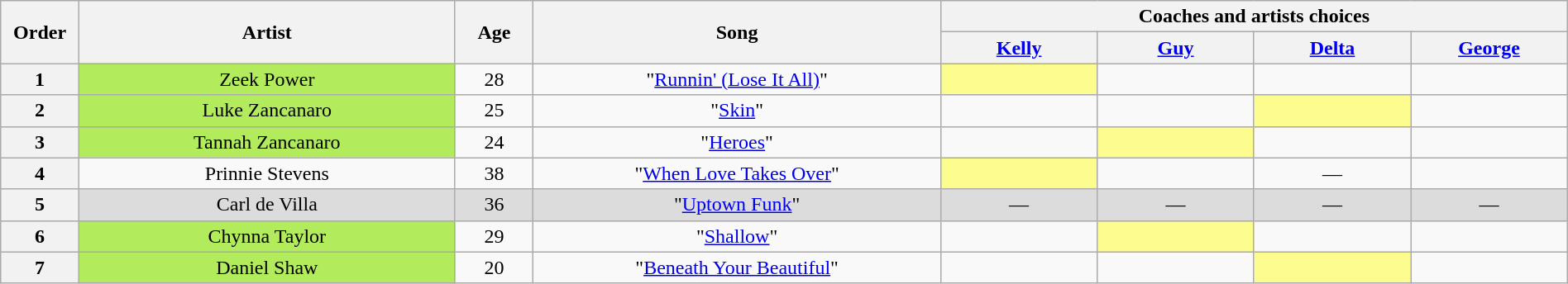<table class="wikitable" style="text-align:center; width:100%;">
<tr>
<th scope="col" rowspan="2" style="width:05%;">Order</th>
<th scope="col" rowspan="2" style="width:24%;">Artist</th>
<th scope="col" rowspan="2" style="width:05%;">Age</th>
<th scope="col" rowspan="2" style="width:26%;">Song</th>
<th colspan="4" style="width:40%;">Coaches and artists choices</th>
</tr>
<tr>
<th style="width:10%;"><a href='#'>Kelly</a></th>
<th style="width:10%;"><a href='#'>Guy</a></th>
<th style="width:10%;"><a href='#'>Delta</a></th>
<th style="width:10%;"><a href='#'>George</a></th>
</tr>
<tr>
<th>1</th>
<td style="background-color:#B2EC5D;">Zeek Power</td>
<td>28</td>
<td>"<a href='#'>Runnin' (Lose It All)</a>"</td>
<td style="background-color:#FDFC8F;"> <strong></strong> </td>
<td> <strong></strong> </td>
<td> <strong></strong> </td>
<td> <strong></strong> </td>
</tr>
<tr>
<th>2</th>
<td style="background-color:#B2EC5D;">Luke Zancanaro</td>
<td>25</td>
<td>"<a href='#'>Skin</a>"</td>
<td> <strong></strong> </td>
<td> <strong></strong> </td>
<td style="background-color:#FDFC8F;"> <strong></strong> </td>
<td> <strong></strong> </td>
</tr>
<tr>
<th>3</th>
<td style="background-color:#B2EC5D;">Tannah Zancanaro</td>
<td>24</td>
<td>"<a href='#'>Heroes</a>"</td>
<td> <strong></strong> </td>
<td style="background-color:#FDFC8F;"> <strong></strong> </td>
<td> <strong></strong> </td>
<td> <strong></strong> </td>
</tr>
<tr>
<th>4</th>
<td>Prinnie Stevens </td>
<td>38</td>
<td>"<a href='#'>When Love Takes Over</a>"</td>
<td style="background-color:#FDFC8F;"> <strong></strong> </td>
<td> <strong></strong> </td>
<td>—</td>
<td> <strong></strong> </td>
</tr>
<tr>
<th>5</th>
<td style="background-color:#DCDCDC;">Carl de Villa</td>
<td style="background-color:#DCDCDC;">36</td>
<td style="background-color:#DCDCDC;">"<a href='#'>Uptown Funk</a>"</td>
<td style="background-color:#DCDCDC;">—</td>
<td style="background-color:#DCDCDC;">—</td>
<td style="background-color:#DCDCDC;">—</td>
<td style="background-color:#DCDCDC;">—</td>
</tr>
<tr>
<th>6</th>
<td style="background-color:#B2EC5D;">Chynna Taylor</td>
<td>29</td>
<td>"<a href='#'>Shallow</a>"</td>
<td> <strong></strong> </td>
<td style="background-color:#FDFC8F;"> <strong></strong> </td>
<td> <strong></strong> </td>
<td> <strong></strong> </td>
</tr>
<tr>
<th>7</th>
<td style="background-color:#B2EC5D;">Daniel Shaw</td>
<td>20</td>
<td>"<a href='#'>Beneath Your Beautiful</a>"</td>
<td> <strong></strong> </td>
<td> <strong></strong> </td>
<td style="background-color:#FDFC8F;"> <strong></strong> </td>
<td> <strong></strong> </td>
</tr>
</table>
